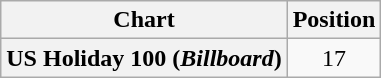<table class="wikitable plainrowheaders" style="text-align:center">
<tr>
<th>Chart</th>
<th scope="col">Position</th>
</tr>
<tr>
<th scope="row">US Holiday 100 (<em>Billboard</em>)</th>
<td>17</td>
</tr>
</table>
